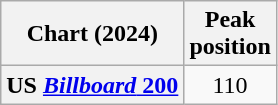<table class="wikitable plainrowheaders" style="text-align:center">
<tr>
<th scope="col">Chart (2024)</th>
<th scope="col">Peak<br>position</th>
</tr>
<tr>
<th scope="row">US <a href='#'><em>Billboard</em> 200</a></th>
<td>110</td>
</tr>
</table>
